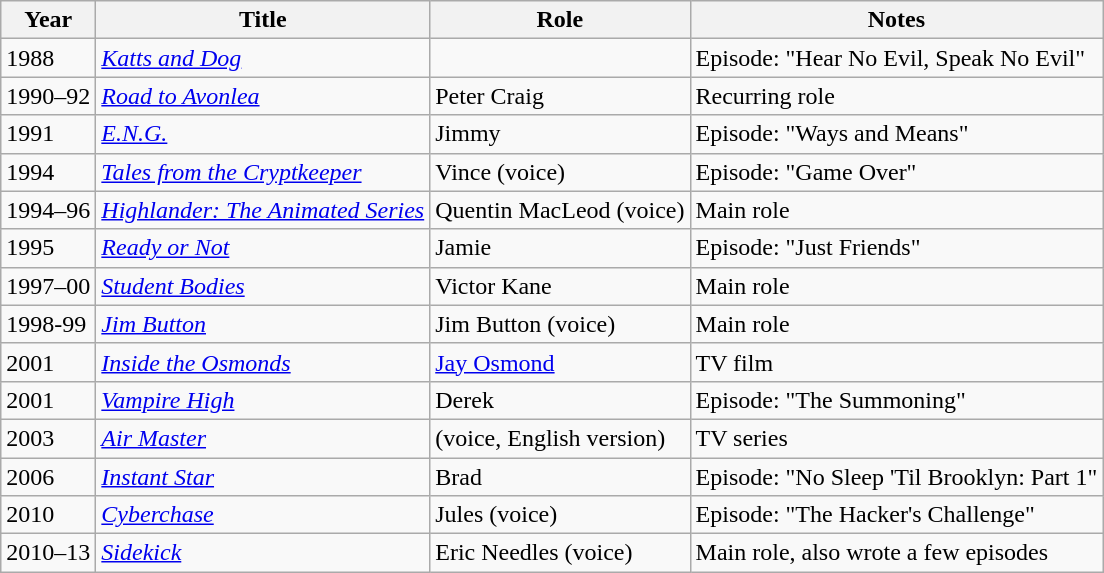<table class="wikitable sortable">
<tr>
<th>Year</th>
<th>Title</th>
<th>Role</th>
<th class="unsortable">Notes</th>
</tr>
<tr>
<td>1988</td>
<td><em><a href='#'>Katts and Dog</a></em></td>
<td></td>
<td>Episode: "Hear No Evil, Speak No Evil"</td>
</tr>
<tr>
<td>1990–92</td>
<td><em><a href='#'>Road to Avonlea</a></em></td>
<td>Peter Craig</td>
<td>Recurring role</td>
</tr>
<tr>
<td>1991</td>
<td><em><a href='#'>E.N.G.</a></em></td>
<td>Jimmy</td>
<td>Episode: "Ways and Means"</td>
</tr>
<tr>
<td>1994</td>
<td><em><a href='#'>Tales from the Cryptkeeper</a></em></td>
<td>Vince (voice)</td>
<td>Episode: "Game Over"</td>
</tr>
<tr>
<td>1994–96</td>
<td><em><a href='#'>Highlander: The Animated Series</a></em></td>
<td>Quentin MacLeod (voice)</td>
<td>Main role</td>
</tr>
<tr>
<td>1995</td>
<td><em><a href='#'>Ready or Not</a></em></td>
<td>Jamie</td>
<td>Episode: "Just Friends"</td>
</tr>
<tr>
<td>1997–00</td>
<td><em><a href='#'>Student Bodies</a></em></td>
<td>Victor Kane</td>
<td>Main role</td>
</tr>
<tr>
<td>1998-99</td>
<td><em><a href='#'>Jim Button</a></em></td>
<td>Jim Button (voice)</td>
<td>Main role</td>
</tr>
<tr>
<td>2001</td>
<td><em><a href='#'>Inside the Osmonds</a></em></td>
<td><a href='#'>Jay Osmond</a></td>
<td>TV film</td>
</tr>
<tr>
<td>2001</td>
<td><em><a href='#'>Vampire High</a></em></td>
<td>Derek</td>
<td>Episode: "The Summoning"</td>
</tr>
<tr>
<td>2003</td>
<td><em><a href='#'>Air Master</a></em></td>
<td>(voice, English version)</td>
<td>TV series</td>
</tr>
<tr>
<td>2006</td>
<td><em><a href='#'>Instant Star</a></em></td>
<td>Brad</td>
<td>Episode: "No Sleep 'Til Brooklyn: Part 1"</td>
</tr>
<tr>
<td>2010</td>
<td><em><a href='#'>Cyberchase</a></em></td>
<td>Jules (voice)</td>
<td>Episode: "The Hacker's Challenge"</td>
</tr>
<tr>
<td>2010–13</td>
<td><em><a href='#'>Sidekick</a></em></td>
<td>Eric Needles (voice)</td>
<td>Main role, also wrote a few episodes</td>
</tr>
</table>
